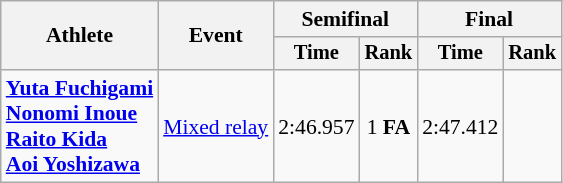<table class="wikitable" style="font-size:90%">
<tr>
<th rowspan=2>Athlete</th>
<th rowspan=2>Event</th>
<th colspan=2>Semifinal</th>
<th colspan=2>Final</th>
</tr>
<tr style="font-size:95%">
<th>Time</th>
<th>Rank</th>
<th>Time</th>
<th>Rank</th>
</tr>
<tr align=center>
<td align=left><strong><a href='#'>Yuta Fuchigami</a><br><a href='#'>Nonomi Inoue</a><br><a href='#'>Raito Kida</a><br><a href='#'>Aoi Yoshizawa</a></strong></td>
<td align=left><a href='#'>Mixed relay</a></td>
<td>2:46.957</td>
<td>1 <strong>FA</strong></td>
<td>2:47.412</td>
<td></td>
</tr>
</table>
